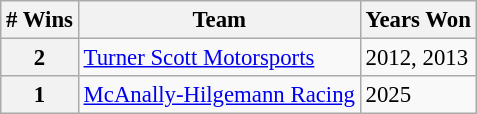<table class="wikitable" style="font-size: 95%;">
<tr>
<th># Wins</th>
<th>Team</th>
<th>Years Won</th>
</tr>
<tr>
<th>2</th>
<td><a href='#'>Turner Scott Motorsports</a></td>
<td>2012, 2013</td>
</tr>
<tr>
<th>1</th>
<td><a href='#'>McAnally-Hilgemann Racing</a></td>
<td>2025</td>
</tr>
</table>
